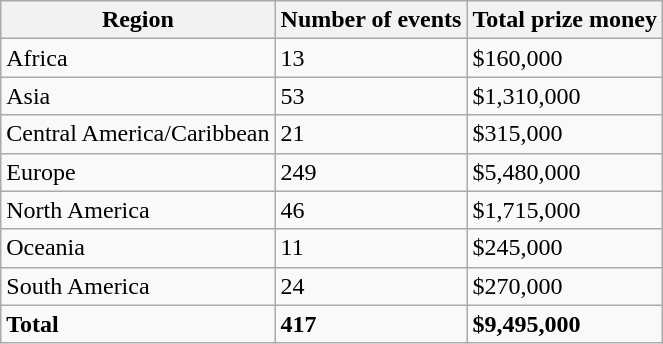<table class="wikitable">
<tr>
<th>Region</th>
<th>Number of events</th>
<th>Total prize money</th>
</tr>
<tr>
<td>Africa</td>
<td>13</td>
<td>$160,000</td>
</tr>
<tr>
<td>Asia</td>
<td>53</td>
<td>$1,310,000</td>
</tr>
<tr>
<td>Central America/Caribbean</td>
<td>21</td>
<td>$315,000</td>
</tr>
<tr>
<td>Europe</td>
<td>249</td>
<td>$5,480,000</td>
</tr>
<tr>
<td>North America</td>
<td>46</td>
<td>$1,715,000</td>
</tr>
<tr>
<td>Oceania</td>
<td>11</td>
<td>$245,000</td>
</tr>
<tr>
<td>South America</td>
<td>24</td>
<td>$270,000</td>
</tr>
<tr>
<td><strong>Total</strong></td>
<td><strong>417</strong></td>
<td><strong>$9,495,000</strong></td>
</tr>
</table>
